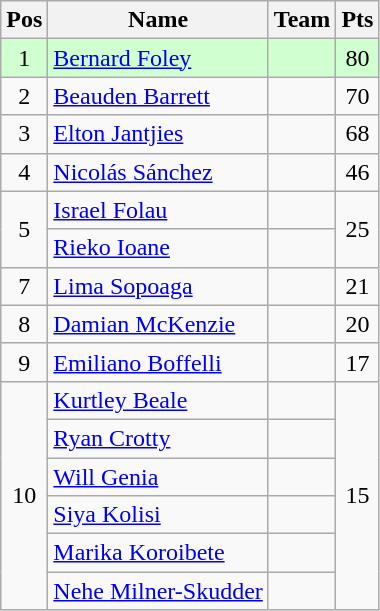<table class="wikitable" style="text-align:center">
<tr>
<th>Pos</th>
<th>Name</th>
<th>Team</th>
<th>Pts</th>
</tr>
<tr style="background:#d0ffd0">
<td>1</td>
<td align="left"><a href='#'>Bernard Foley</a></td>
<td align="left"></td>
<td>80</td>
</tr>
<tr>
<td>2</td>
<td align="left"><a href='#'>Beauden Barrett</a></td>
<td align="left"></td>
<td>70</td>
</tr>
<tr>
<td>3</td>
<td align="left"><a href='#'>Elton Jantjies</a></td>
<td align="left"></td>
<td>68</td>
</tr>
<tr>
<td>4</td>
<td align="left"><a href='#'>Nicolás Sánchez</a></td>
<td align="left"></td>
<td>46</td>
</tr>
<tr>
<td rowspan=2>5</td>
<td align="left"><a href='#'>Israel Folau</a></td>
<td align="left"></td>
<td rowspan=2>25</td>
</tr>
<tr>
<td align="left"><a href='#'>Rieko Ioane</a></td>
<td align="left"></td>
</tr>
<tr>
<td>7</td>
<td align="left"><a href='#'>Lima Sopoaga</a></td>
<td align="left"></td>
<td>21</td>
</tr>
<tr>
<td>8</td>
<td align="left"><a href='#'>Damian McKenzie</a></td>
<td align="left"></td>
<td>20</td>
</tr>
<tr>
<td>9</td>
<td align="left"><a href='#'>Emiliano Boffelli</a></td>
<td align="left"></td>
<td>17</td>
</tr>
<tr>
<td rowspan=6>10</td>
<td align="left"><a href='#'>Kurtley Beale</a></td>
<td align="left"></td>
<td rowspan=6>15</td>
</tr>
<tr>
<td align="left"><a href='#'>Ryan Crotty</a></td>
<td align="left"></td>
</tr>
<tr>
<td align="left"><a href='#'>Will Genia</a></td>
<td align="left"></td>
</tr>
<tr>
<td align="left"><a href='#'>Siya Kolisi</a></td>
<td align="left"></td>
</tr>
<tr>
<td align="left"><a href='#'>Marika Koroibete</a></td>
<td align="left"></td>
</tr>
<tr>
<td align="left"><a href='#'>Nehe Milner-Skudder</a></td>
<td align="left"></td>
</tr>
</table>
